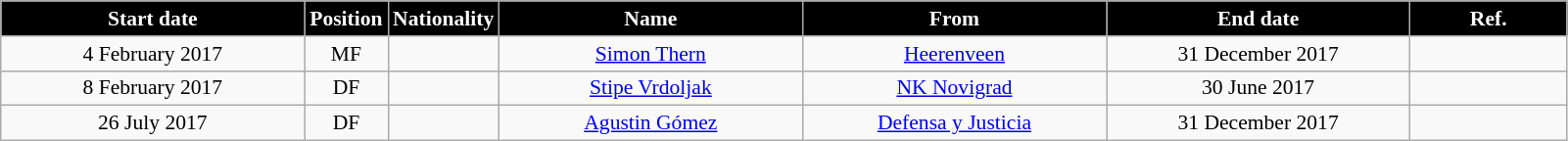<table class="wikitable"  style="text-align:center; font-size:90%; ">
<tr>
<th style="background:#000000; color:white; width:200px;">Start date</th>
<th style="background:#000000; color:white; width:50px;">Position</th>
<th style="background:#000000; color:white; width:50px;">Nationality</th>
<th style="background:#000000; color:white; width:200px;">Name</th>
<th style="background:#000000; color:white; width:200px;">From</th>
<th style="background:#000000; color:white; width:200px;">End date</th>
<th style="background:#000000; color:white; width:100px;">Ref.</th>
</tr>
<tr>
<td>4 February 2017</td>
<td>MF</td>
<td></td>
<td><a href='#'>Simon Thern</a></td>
<td><a href='#'>Heerenveen</a></td>
<td>31 December 2017</td>
<td></td>
</tr>
<tr>
<td>8 February 2017</td>
<td>DF</td>
<td></td>
<td><a href='#'>Stipe Vrdoljak</a></td>
<td><a href='#'>NK Novigrad</a></td>
<td>30 June 2017</td>
<td></td>
</tr>
<tr>
<td>26 July 2017</td>
<td>DF</td>
<td></td>
<td><a href='#'>Agustin Gómez</a></td>
<td><a href='#'>Defensa y Justicia</a></td>
<td>31 December 2017</td>
<td></td>
</tr>
</table>
